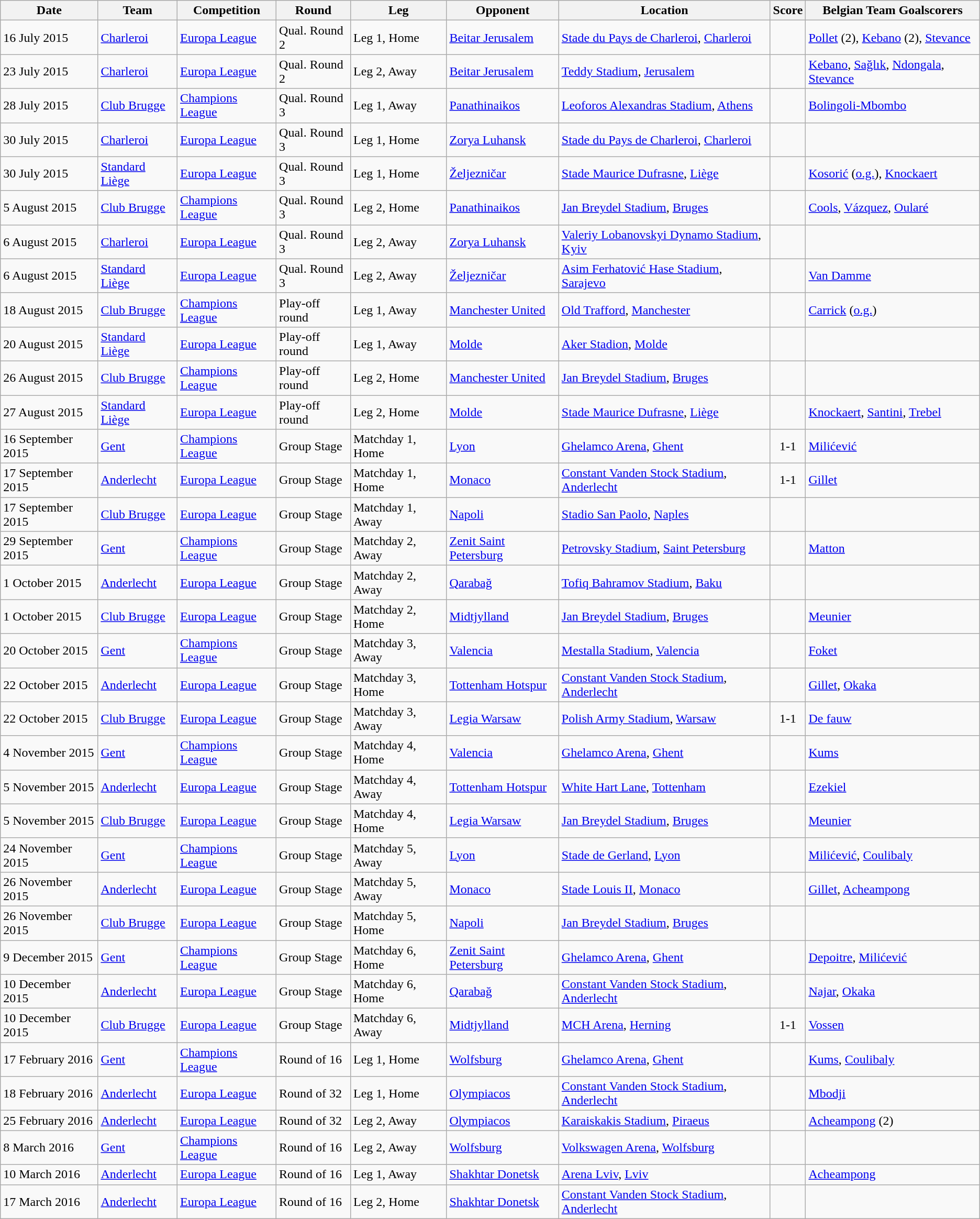<table class="wikitable">
<tr>
<th>Date</th>
<th>Team</th>
<th>Competition</th>
<th>Round</th>
<th>Leg</th>
<th>Opponent</th>
<th>Location</th>
<th>Score</th>
<th>Belgian Team Goalscorers</th>
</tr>
<tr>
<td>16 July 2015</td>
<td><a href='#'>Charleroi</a></td>
<td><a href='#'>Europa League</a></td>
<td>Qual. Round 2</td>
<td>Leg 1, Home</td>
<td> <a href='#'>Beitar Jerusalem</a></td>
<td><a href='#'>Stade du Pays de Charleroi</a>, <a href='#'>Charleroi</a></td>
<td></td>
<td><a href='#'>Pollet</a> (2), <a href='#'>Kebano</a> (2), <a href='#'>Stevance</a></td>
</tr>
<tr>
<td>23 July 2015</td>
<td><a href='#'>Charleroi</a></td>
<td><a href='#'>Europa League</a></td>
<td>Qual. Round 2</td>
<td>Leg 2, Away</td>
<td> <a href='#'>Beitar Jerusalem</a></td>
<td><a href='#'>Teddy Stadium</a>, <a href='#'>Jerusalem</a></td>
<td></td>
<td><a href='#'>Kebano</a>, <a href='#'>Sağlık</a>, <a href='#'>Ndongala</a>, <a href='#'>Stevance</a></td>
</tr>
<tr>
<td>28 July 2015</td>
<td><a href='#'>Club Brugge</a></td>
<td><a href='#'>Champions League</a></td>
<td>Qual. Round 3</td>
<td>Leg 1, Away</td>
<td> <a href='#'>Panathinaikos</a></td>
<td><a href='#'>Leoforos Alexandras Stadium</a>, <a href='#'>Athens</a></td>
<td></td>
<td><a href='#'>Bolingoli-Mbombo</a></td>
</tr>
<tr>
<td>30 July 2015</td>
<td><a href='#'>Charleroi</a></td>
<td><a href='#'>Europa League</a></td>
<td>Qual. Round 3</td>
<td>Leg 1, Home</td>
<td> <a href='#'>Zorya Luhansk</a></td>
<td><a href='#'>Stade du Pays de Charleroi</a>, <a href='#'>Charleroi</a></td>
<td></td>
<td></td>
</tr>
<tr>
<td>30 July 2015</td>
<td><a href='#'>Standard Liège</a></td>
<td><a href='#'>Europa League</a></td>
<td>Qual. Round 3</td>
<td>Leg 1, Home</td>
<td> <a href='#'>Željezničar</a></td>
<td><a href='#'>Stade Maurice Dufrasne</a>, <a href='#'>Liège</a></td>
<td></td>
<td><a href='#'>Kosorić</a> (<a href='#'>o.g.</a>), <a href='#'>Knockaert</a></td>
</tr>
<tr>
<td>5 August 2015</td>
<td><a href='#'>Club Brugge</a></td>
<td><a href='#'>Champions League</a></td>
<td>Qual. Round 3</td>
<td>Leg 2, Home</td>
<td> <a href='#'>Panathinaikos</a></td>
<td><a href='#'>Jan Breydel Stadium</a>, <a href='#'>Bruges</a></td>
<td></td>
<td><a href='#'>Cools</a>, <a href='#'>Vázquez</a>, <a href='#'>Oularé</a></td>
</tr>
<tr>
<td>6 August 2015</td>
<td><a href='#'>Charleroi</a></td>
<td><a href='#'>Europa League</a></td>
<td>Qual. Round 3</td>
<td>Leg 2, Away</td>
<td> <a href='#'>Zorya Luhansk</a></td>
<td><a href='#'>Valeriy Lobanovskyi Dynamo Stadium</a>, <a href='#'>Kyiv</a></td>
<td></td>
<td></td>
</tr>
<tr>
<td>6 August 2015</td>
<td><a href='#'>Standard Liège</a></td>
<td><a href='#'>Europa League</a></td>
<td>Qual. Round 3</td>
<td>Leg 2, Away</td>
<td> <a href='#'>Željezničar</a></td>
<td><a href='#'>Asim Ferhatović Hase Stadium</a>, <a href='#'>Sarajevo</a></td>
<td></td>
<td><a href='#'>Van Damme</a></td>
</tr>
<tr>
<td>18 August 2015</td>
<td><a href='#'>Club Brugge</a></td>
<td><a href='#'>Champions League</a></td>
<td>Play-off round</td>
<td>Leg 1, Away</td>
<td> <a href='#'>Manchester United</a></td>
<td><a href='#'>Old Trafford</a>, <a href='#'>Manchester</a></td>
<td></td>
<td><a href='#'>Carrick</a> (<a href='#'>o.g.</a>)</td>
</tr>
<tr>
<td>20 August 2015</td>
<td><a href='#'>Standard Liège</a></td>
<td><a href='#'>Europa League</a></td>
<td>Play-off round</td>
<td>Leg 1, Away</td>
<td> <a href='#'>Molde</a></td>
<td><a href='#'>Aker Stadion</a>, <a href='#'>Molde</a></td>
<td></td>
<td></td>
</tr>
<tr>
<td>26 August 2015</td>
<td><a href='#'>Club Brugge</a></td>
<td><a href='#'>Champions League</a></td>
<td>Play-off round</td>
<td>Leg 2, Home</td>
<td> <a href='#'>Manchester United</a></td>
<td><a href='#'>Jan Breydel Stadium</a>, <a href='#'>Bruges</a></td>
<td></td>
<td></td>
</tr>
<tr>
<td>27 August 2015</td>
<td><a href='#'>Standard Liège</a></td>
<td><a href='#'>Europa League</a></td>
<td>Play-off round</td>
<td>Leg 2, Home</td>
<td> <a href='#'>Molde</a></td>
<td><a href='#'>Stade Maurice Dufrasne</a>, <a href='#'>Liège</a></td>
<td></td>
<td><a href='#'>Knockaert</a>, <a href='#'>Santini</a>, <a href='#'>Trebel</a></td>
</tr>
<tr>
<td>16 September 2015</td>
<td><a href='#'>Gent</a></td>
<td><a href='#'>Champions League</a></td>
<td>Group Stage</td>
<td>Matchday 1, Home</td>
<td> <a href='#'>Lyon</a></td>
<td><a href='#'>Ghelamco Arena</a>, <a href='#'>Ghent</a></td>
<td align=center>1-1</td>
<td><a href='#'>Milićević</a></td>
</tr>
<tr>
<td>17 September 2015</td>
<td><a href='#'>Anderlecht</a></td>
<td><a href='#'>Europa League</a></td>
<td>Group Stage</td>
<td>Matchday 1, Home</td>
<td> <a href='#'>Monaco</a></td>
<td><a href='#'>Constant Vanden Stock Stadium</a>, <a href='#'>Anderlecht</a></td>
<td align=center>1-1</td>
<td><a href='#'>Gillet</a></td>
</tr>
<tr>
<td>17 September 2015</td>
<td><a href='#'>Club Brugge</a></td>
<td><a href='#'>Europa League</a></td>
<td>Group Stage</td>
<td>Matchday 1, Away</td>
<td> <a href='#'>Napoli</a></td>
<td><a href='#'>Stadio San Paolo</a>, <a href='#'>Naples</a></td>
<td></td>
<td></td>
</tr>
<tr>
<td>29 September 2015</td>
<td><a href='#'>Gent</a></td>
<td><a href='#'>Champions League</a></td>
<td>Group Stage</td>
<td>Matchday 2, Away</td>
<td> <a href='#'>Zenit Saint Petersburg</a></td>
<td><a href='#'>Petrovsky Stadium</a>, <a href='#'>Saint Petersburg</a></td>
<td></td>
<td><a href='#'>Matton</a></td>
</tr>
<tr>
<td>1 October 2015</td>
<td><a href='#'>Anderlecht</a></td>
<td><a href='#'>Europa League</a></td>
<td>Group Stage</td>
<td>Matchday 2, Away</td>
<td> <a href='#'>Qarabağ</a></td>
<td><a href='#'>Tofiq Bahramov Stadium</a>, <a href='#'>Baku</a></td>
<td></td>
<td></td>
</tr>
<tr>
<td>1 October 2015</td>
<td><a href='#'>Club Brugge</a></td>
<td><a href='#'>Europa League</a></td>
<td>Group Stage</td>
<td>Matchday 2, Home</td>
<td> <a href='#'>Midtjylland</a></td>
<td><a href='#'>Jan Breydel Stadium</a>, <a href='#'>Bruges</a></td>
<td></td>
<td><a href='#'>Meunier</a></td>
</tr>
<tr>
<td>20 October 2015</td>
<td><a href='#'>Gent</a></td>
<td><a href='#'>Champions League</a></td>
<td>Group Stage</td>
<td>Matchday 3, Away</td>
<td> <a href='#'>Valencia</a></td>
<td><a href='#'>Mestalla Stadium</a>, <a href='#'>Valencia</a></td>
<td></td>
<td><a href='#'>Foket</a></td>
</tr>
<tr>
<td>22 October 2015</td>
<td><a href='#'>Anderlecht</a></td>
<td><a href='#'>Europa League</a></td>
<td>Group Stage</td>
<td>Matchday 3, Home</td>
<td> <a href='#'>Tottenham Hotspur</a></td>
<td><a href='#'>Constant Vanden Stock Stadium</a>, <a href='#'>Anderlecht</a></td>
<td></td>
<td><a href='#'>Gillet</a>, <a href='#'>Okaka</a></td>
</tr>
<tr>
<td>22 October 2015</td>
<td><a href='#'>Club Brugge</a></td>
<td><a href='#'>Europa League</a></td>
<td>Group Stage</td>
<td>Matchday 3, Away</td>
<td> <a href='#'>Legia Warsaw</a></td>
<td><a href='#'>Polish Army Stadium</a>, <a href='#'>Warsaw</a></td>
<td align=center>1-1</td>
<td><a href='#'>De fauw</a></td>
</tr>
<tr>
<td>4 November 2015</td>
<td><a href='#'>Gent</a></td>
<td><a href='#'>Champions League</a></td>
<td>Group Stage</td>
<td>Matchday 4, Home</td>
<td> <a href='#'>Valencia</a></td>
<td><a href='#'>Ghelamco Arena</a>, <a href='#'>Ghent</a></td>
<td></td>
<td><a href='#'>Kums</a> </td>
</tr>
<tr>
<td>5 November 2015</td>
<td><a href='#'>Anderlecht</a></td>
<td><a href='#'>Europa League</a></td>
<td>Group Stage</td>
<td>Matchday 4, Away</td>
<td> <a href='#'>Tottenham Hotspur</a></td>
<td><a href='#'>White Hart Lane</a>, <a href='#'>Tottenham</a></td>
<td></td>
<td><a href='#'>Ezekiel</a></td>
</tr>
<tr>
<td>5 November 2015</td>
<td><a href='#'>Club Brugge</a></td>
<td><a href='#'>Europa League</a></td>
<td>Group Stage</td>
<td>Matchday 4, Home</td>
<td> <a href='#'>Legia Warsaw</a></td>
<td><a href='#'>Jan Breydel Stadium</a>, <a href='#'>Bruges</a></td>
<td></td>
<td><a href='#'>Meunier</a></td>
</tr>
<tr>
<td>24 November 2015</td>
<td><a href='#'>Gent</a></td>
<td><a href='#'>Champions League</a></td>
<td>Group Stage</td>
<td>Matchday 5, Away</td>
<td> <a href='#'>Lyon</a></td>
<td><a href='#'>Stade de Gerland</a>, <a href='#'>Lyon</a></td>
<td></td>
<td><a href='#'>Milićević</a>, <a href='#'>Coulibaly</a></td>
</tr>
<tr>
<td>26 November 2015</td>
<td><a href='#'>Anderlecht</a></td>
<td><a href='#'>Europa League</a></td>
<td>Group Stage</td>
<td>Matchday 5, Away</td>
<td> <a href='#'>Monaco</a></td>
<td><a href='#'>Stade Louis II</a>, <a href='#'>Monaco</a></td>
<td></td>
<td><a href='#'>Gillet</a>, <a href='#'>Acheampong</a></td>
</tr>
<tr>
<td>26 November 2015</td>
<td><a href='#'>Club Brugge</a></td>
<td><a href='#'>Europa League</a></td>
<td>Group Stage</td>
<td>Matchday 5, Home</td>
<td> <a href='#'>Napoli</a></td>
<td><a href='#'>Jan Breydel Stadium</a>, <a href='#'>Bruges</a></td>
<td></td>
<td></td>
</tr>
<tr>
<td>9 December 2015</td>
<td><a href='#'>Gent</a></td>
<td><a href='#'>Champions League</a></td>
<td>Group Stage</td>
<td>Matchday 6, Home</td>
<td> <a href='#'>Zenit Saint Petersburg</a></td>
<td><a href='#'>Ghelamco Arena</a>, <a href='#'>Ghent</a></td>
<td></td>
<td><a href='#'>Depoitre</a>, <a href='#'>Milićević</a></td>
</tr>
<tr>
<td>10 December 2015</td>
<td><a href='#'>Anderlecht</a></td>
<td><a href='#'>Europa League</a></td>
<td>Group Stage</td>
<td>Matchday 6, Home</td>
<td> <a href='#'>Qarabağ</a></td>
<td><a href='#'>Constant Vanden Stock Stadium</a>, <a href='#'>Anderlecht</a></td>
<td></td>
<td><a href='#'>Najar</a>, <a href='#'>Okaka</a></td>
</tr>
<tr>
<td>10 December 2015</td>
<td><a href='#'>Club Brugge</a></td>
<td><a href='#'>Europa League</a></td>
<td>Group Stage</td>
<td>Matchday 6, Away</td>
<td> <a href='#'>Midtjylland</a></td>
<td><a href='#'>MCH Arena</a>, <a href='#'>Herning</a></td>
<td align=center>1-1</td>
<td><a href='#'>Vossen</a></td>
</tr>
<tr>
<td>17 February 2016</td>
<td><a href='#'>Gent</a></td>
<td><a href='#'>Champions League</a></td>
<td>Round of 16</td>
<td>Leg 1, Home</td>
<td> <a href='#'>Wolfsburg</a></td>
<td><a href='#'>Ghelamco Arena</a>, <a href='#'>Ghent</a></td>
<td></td>
<td><a href='#'>Kums</a>, <a href='#'>Coulibaly</a></td>
</tr>
<tr>
<td>18 February 2016</td>
<td><a href='#'>Anderlecht</a></td>
<td><a href='#'>Europa League</a></td>
<td>Round of 32</td>
<td>Leg 1, Home</td>
<td> <a href='#'>Olympiacos</a></td>
<td><a href='#'>Constant Vanden Stock Stadium</a>, <a href='#'>Anderlecht</a></td>
<td></td>
<td><a href='#'>Mbodji</a></td>
</tr>
<tr>
<td>25 February 2016</td>
<td><a href='#'>Anderlecht</a></td>
<td><a href='#'>Europa League</a></td>
<td>Round of 32</td>
<td>Leg 2, Away</td>
<td> <a href='#'>Olympiacos</a></td>
<td><a href='#'>Karaiskakis Stadium</a>, <a href='#'>Piraeus</a></td>
<td></td>
<td><a href='#'>Acheampong</a> (2)</td>
</tr>
<tr>
<td>8 March 2016</td>
<td><a href='#'>Gent</a></td>
<td><a href='#'>Champions League</a></td>
<td>Round of 16</td>
<td>Leg 2, Away</td>
<td> <a href='#'>Wolfsburg</a></td>
<td><a href='#'>Volkswagen Arena</a>, <a href='#'>Wolfsburg</a></td>
<td></td>
<td></td>
</tr>
<tr>
<td>10 March 2016</td>
<td><a href='#'>Anderlecht</a></td>
<td><a href='#'>Europa League</a></td>
<td>Round of 16</td>
<td>Leg 1, Away</td>
<td> <a href='#'>Shakhtar Donetsk</a></td>
<td><a href='#'>Arena Lviv</a>, <a href='#'>Lviv</a></td>
<td></td>
<td><a href='#'>Acheampong</a></td>
</tr>
<tr>
<td>17 March 2016</td>
<td><a href='#'>Anderlecht</a></td>
<td><a href='#'>Europa League</a></td>
<td>Round of 16</td>
<td>Leg 2, Home</td>
<td> <a href='#'>Shakhtar Donetsk</a></td>
<td><a href='#'>Constant Vanden Stock Stadium</a>, <a href='#'>Anderlecht</a></td>
<td></td>
<td></td>
</tr>
</table>
